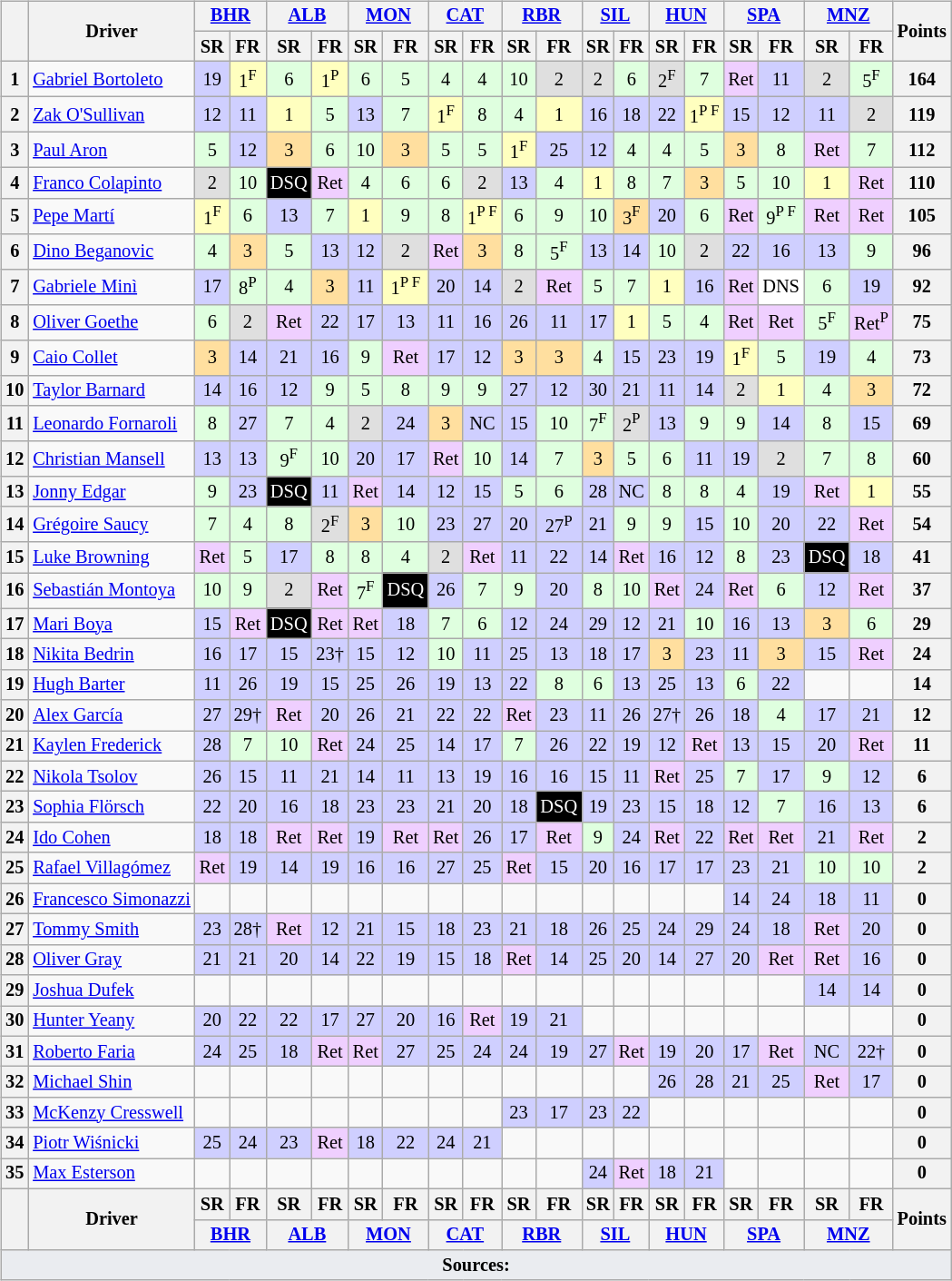<table>
<tr>
<td style="vertical-align:top; text-align:center"><br><table class="wikitable" style="font-size: 85%;">
<tr>
<th rowspan="2" style="vertical-align:middle"></th>
<th rowspan="2" style="vertical-align:middle;background">Driver</th>
<th colspan="2"><a href='#'>BHR</a><br></th>
<th colspan="2"><a href='#'>ALB</a><br></th>
<th colspan="2"><a href='#'>MON</a><br></th>
<th colspan="2"><a href='#'>CAT</a><br></th>
<th colspan="2"><a href='#'>RBR</a><br></th>
<th colspan="2"><a href='#'>SIL</a><br></th>
<th colspan="2"><a href='#'>HUN</a><br></th>
<th colspan="2"><a href='#'>SPA</a><br></th>
<th colspan="2"><a href='#'>MNZ</a><br></th>
<th rowspan="2" style="vertical-align:middle">Points</th>
</tr>
<tr>
<th>SR</th>
<th>FR</th>
<th>SR</th>
<th>FR</th>
<th>SR</th>
<th>FR</th>
<th>SR</th>
<th>FR</th>
<th>SR</th>
<th>FR</th>
<th>SR</th>
<th>FR</th>
<th>SR</th>
<th>FR</th>
<th>SR</th>
<th>FR</th>
<th>SR</th>
<th>FR</th>
</tr>
<tr>
<th>1</th>
<td align="left"> <a href='#'>Gabriel Bortoleto</a></td>
<td style="background:#cfcfff;">19</td>
<td style="background:#ffffbf;">1<span><sup>F</sup></span></td>
<td style="background:#dfffdf;">6</td>
<td style="background:#ffffbf;">1<span><sup>P</sup></span></td>
<td style="background:#dfffdf;">6</td>
<td style="background:#dfffdf;">5</td>
<td style="background:#dfffdf;">4</td>
<td style="background:#dfffdf;">4</td>
<td style="background:#dfffdf;">10</td>
<td style="background:#dfdfdf;">2</td>
<td style="background:#dfdfdf;">2</td>
<td style="background:#dfffdf;">6</td>
<td style="background:#dfdfdf;">2<span><sup>F</sup></span></td>
<td style="background:#dfffdf;">7</td>
<td style="background:#efcfff;">Ret</td>
<td style="background:#cfcfff;">11</td>
<td style="background:#dfdfdf;">2</td>
<td style="background:#dfffdf;">5<span><sup>F</sup></span></td>
<th>164</th>
</tr>
<tr>
<th>2</th>
<td align="left"> <a href='#'>Zak O'Sullivan</a></td>
<td style="background:#cfcfff;">12</td>
<td style="background:#cfcfff;">11</td>
<td style="background:#ffffbf;">1</td>
<td style="background:#dfffdf;">5</td>
<td style="background:#cfcfff;">13</td>
<td style="background:#dfffdf;">7</td>
<td style="background:#ffffbf;">1<span><sup>F</sup></span></td>
<td style="background:#dfffdf;">8</td>
<td style="background:#dfffdf;">4</td>
<td style="background:#ffffbf;">1</td>
<td style="background:#cfcfff;">16</td>
<td style="background:#cfcfff;">18</td>
<td style="background:#cfcfff;">22</td>
<td style="background:#ffffbf;">1<span><sup>P F</sup></span></td>
<td style="background:#cfcfff;">15</td>
<td style="background:#cfcfff;">12</td>
<td style="background:#cfcfff;">11</td>
<td style="background:#dfdfdf;">2</td>
<th>119</th>
</tr>
<tr>
<th>3</th>
<td align="left"> <a href='#'>Paul Aron</a></td>
<td style="background:#dfffdf;">5</td>
<td style="background:#cfcfff;">12</td>
<td style="background:#ffdf9f;">3</td>
<td style="background:#dfffdf;">6</td>
<td style="background:#dfffdf;">10</td>
<td style="background:#ffdf9f;">3</td>
<td style="background:#dfffdf;">5</td>
<td style="background:#dfffdf;">5</td>
<td style="background:#ffffbf;">1<span><sup>F</sup></span></td>
<td style="background:#cfcfff;">25</td>
<td style="background:#cfcfff;">12</td>
<td style="background:#dfffdf;">4</td>
<td style="background:#dfffdf;">4</td>
<td style="background:#dfffdf;">5</td>
<td style="background:#ffdf9f;">3</td>
<td style="background:#dfffdf;">8</td>
<td style="background:#efcfff;">Ret</td>
<td style="background:#dfffdf;">7</td>
<th>112</th>
</tr>
<tr>
<th>4</th>
<td align="left"> <a href='#'>Franco Colapinto</a></td>
<td style="background:#dfdfdf;">2</td>
<td style="background:#dfffdf;">10</td>
<td style="background-color:#000000;color:white">DSQ</td>
<td style="background:#efcfff;">Ret</td>
<td style="background:#dfffdf;">4</td>
<td style="background:#dfffdf;">6</td>
<td style="background:#dfffdf;">6</td>
<td style="background:#dfdfdf;">2</td>
<td style="background:#cfcfff;">13</td>
<td style="background:#dfffdf;">4</td>
<td style="background:#ffffbf;">1</td>
<td style="background:#dfffdf;">8</td>
<td style="background:#dfffdf;">7</td>
<td style="background:#ffdf9f;">3</td>
<td style="background:#dfffdf;">5</td>
<td style="background:#dfffdf;">10</td>
<td style="background:#ffffbf;">1</td>
<td style="background:#efcfff;">Ret</td>
<th>110</th>
</tr>
<tr>
<th>5</th>
<td align="left"> <a href='#'>Pepe Martí</a></td>
<td style="background:#ffffbf;">1<span><sup>F</sup></span></td>
<td style="background:#dfffdf;">6</td>
<td style="background:#cfcfff;">13</td>
<td style="background:#dfffdf;">7</td>
<td style="background:#ffffbf;">1</td>
<td style="background:#dfffdf;">9</td>
<td style="background:#dfffdf;">8</td>
<td style="background:#ffffbf;">1<span><sup>P F</sup></span></td>
<td style="background:#dfffdf;">6</td>
<td style="background:#dfffdf;">9</td>
<td style="background:#dfffdf;">10</td>
<td style="background:#ffdf9f;">3<span><sup>F</sup></span></td>
<td style="background:#cfcfff;">20</td>
<td style="background:#dfffdf;">6</td>
<td style="background:#efcfff;">Ret</td>
<td style="background:#dfffdf;">9<span><sup>P F</sup></span></td>
<td style="background:#efcfff;">Ret</td>
<td style="background:#efcfff;">Ret</td>
<th>105</th>
</tr>
<tr>
<th>6</th>
<td align="left"> <a href='#'>Dino Beganovic</a></td>
<td style="background:#dfffdf;">4</td>
<td style="background:#ffdf9f;">3</td>
<td style="background:#dfffdf;">5</td>
<td style="background:#cfcfff;">13</td>
<td style="background:#cfcfff;">12</td>
<td style="background:#dfdfdf;">2</td>
<td style="background:#efcfff;">Ret</td>
<td style="background:#ffdf9f;">3</td>
<td style="background:#dfffdf;">8</td>
<td style="background:#dfffdf;">5<span><sup>F</sup></span></td>
<td style="background:#cfcfff;">13</td>
<td style="background:#cfcfff;">14</td>
<td style="background:#dfffdf;">10</td>
<td style="background:#dfdfdf;">2</td>
<td style="background:#cfcfff;">22</td>
<td style="background:#cfcfff;">16</td>
<td style="background:#cfcfff;">13</td>
<td style="background:#dfffdf;">9</td>
<th>96</th>
</tr>
<tr>
<th>7</th>
<td align="left"> <a href='#'>Gabriele Minì</a></td>
<td style="background:#cfcfff;">17</td>
<td style="background:#dfffdf;">8<span><sup>P</sup></span></td>
<td style="background:#dfffdf;">4</td>
<td style="background:#ffdf9f;">3</td>
<td style="background:#cfcfff;">11</td>
<td style="background:#ffffbf;">1<span><sup>P F</sup></span></td>
<td style="background:#cfcfff;">20</td>
<td style="background:#cfcfff;">14</td>
<td style="background:#dfdfdf;">2</td>
<td style="background:#efcfff;">Ret</td>
<td style="background:#dfffdf;">5</td>
<td style="background:#dfffdf;">7</td>
<td style="background:#ffffbf;">1</td>
<td style="background:#cfcfff;">16</td>
<td style="background:#efcfff;">Ret</td>
<td style="background:#ffffff;">DNS</td>
<td style="background:#dfffdf;">6</td>
<td style="background:#cfcfff;">19</td>
<th>92</th>
</tr>
<tr>
<th>8</th>
<td align="left"> <a href='#'>Oliver Goethe</a></td>
<td style="background:#dfffdf;">6</td>
<td style="background:#dfdfdf;">2</td>
<td style="background:#efcfff;">Ret</td>
<td style="background:#cfcfff;">22</td>
<td style="background:#cfcfff;">17</td>
<td style="background:#cfcfff;">13</td>
<td style="background:#cfcfff;">11</td>
<td style="background:#cfcfff;">16</td>
<td style="background:#cfcfff;">26</td>
<td style="background:#cfcfff;">11</td>
<td style="background:#cfcfff;">17</td>
<td style="background:#ffffbf;">1</td>
<td style="background:#dfffdf;">5</td>
<td style="background:#dfffdf;">4</td>
<td style="background:#efcfff;">Ret</td>
<td style="background:#efcfff;">Ret</td>
<td style="background:#dfffdf;">5<span><sup>F</sup></span></td>
<td style="background:#efcfff;">Ret<span><sup>P</sup></span></td>
<th>75</th>
</tr>
<tr>
<th>9</th>
<td align="left"> <a href='#'>Caio Collet</a></td>
<td style="background:#ffdf9f;">3</td>
<td style="background:#cfcfff;">14</td>
<td style="background:#cfcfff;">21</td>
<td style="background:#cfcfff;">16</td>
<td style="background:#dfffdf;">9</td>
<td style="background:#efcfff;">Ret</td>
<td style="background:#cfcfff;">17</td>
<td style="background:#cfcfff;">12</td>
<td style="background:#ffdf9f;">3</td>
<td style="background:#ffdf9f;">3</td>
<td style="background:#dfffdf;">4</td>
<td style="background:#cfcfff;">15</td>
<td style="background:#cfcfff;">23</td>
<td style="background:#cfcfff;">19</td>
<td style="background:#ffffbf;">1<span><sup>F</sup></span></td>
<td style="background:#dfffdf;">5</td>
<td style="background:#cfcfff;">19</td>
<td style="background:#dfffdf;">4</td>
<th>73</th>
</tr>
<tr>
<th>10</th>
<td align="left"> <a href='#'>Taylor Barnard</a></td>
<td style="background:#cfcfff;">14</td>
<td style="background:#cfcfff;">16</td>
<td style="background:#cfcfff;">12</td>
<td style="background:#dfffdf;">9</td>
<td style="background:#dfffdf;">5</td>
<td style="background:#dfffdf;">8</td>
<td style="background:#dfffdf;">9</td>
<td style="background:#dfffdf;">9</td>
<td style="background:#cfcfff;">27</td>
<td style="background:#cfcfff;">12</td>
<td style="background:#cfcfff;">30</td>
<td style="background:#cfcfff;">21</td>
<td style="background:#cfcfff;">11</td>
<td style="background:#cfcfff;">14</td>
<td style="background:#dfdfdf;">2</td>
<td style="background:#ffffbf;">1</td>
<td style="background:#dfffdf;">4</td>
<td style="background:#ffdf9f;">3</td>
<th>72</th>
</tr>
<tr>
<th>11</th>
<td align="left"> <a href='#'>Leonardo Fornaroli</a></td>
<td style="background:#dfffdf;">8</td>
<td style="background:#cfcfff;">27</td>
<td style="background:#dfffdf;">7</td>
<td style="background:#dfffdf;">4</td>
<td style="background:#dfdfdf;">2</td>
<td style="background:#cfcfff;">24</td>
<td style="background:#ffdf9f;">3</td>
<td style="background:#cfcfff;">NC</td>
<td style="background:#cfcfff;">15</td>
<td style="background:#dfffdf;">10</td>
<td style="background:#dfffdf;">7<span><sup>F</sup></span></td>
<td style="background:#dfdfdf;">2<span><sup>P</sup></span></td>
<td style="background:#cfcfff;">13</td>
<td style="background:#dfffdf;">9</td>
<td style="background:#dfffdf;">9</td>
<td style="background:#cfcfff;">14</td>
<td style="background:#dfffdf;">8</td>
<td style="background:#cfcfff;">15</td>
<th>69</th>
</tr>
<tr>
<th>12</th>
<td align="left"> <a href='#'>Christian Mansell</a></td>
<td style="background:#cfcfff;">13</td>
<td style="background:#cfcfff;">13</td>
<td style="background:#dfffdf;">9<span><sup>F</sup></span></td>
<td style="background:#dfffdf;">10</td>
<td style="background:#cfcfff;">20</td>
<td style="background:#cfcfff;">17</td>
<td style="background:#efcfff;">Ret</td>
<td style="background:#dfffdf;">10</td>
<td style="background:#cfcfff;">14</td>
<td style="background:#dfffdf;">7</td>
<td style="background:#ffdf9f;">3</td>
<td style="background:#dfffdf;">5</td>
<td style="background:#dfffdf;">6</td>
<td style="background:#cfcfff;">11</td>
<td style="background:#cfcfff;">19</td>
<td style="background:#dfdfdf;">2</td>
<td style="background:#dfffdf;">7</td>
<td style="background:#dfffdf;">8</td>
<th>60</th>
</tr>
<tr>
<th>13</th>
<td align="left"> <a href='#'>Jonny Edgar</a></td>
<td style="background:#dfffdf;">9</td>
<td style="background:#cfcfff;">23</td>
<td style="background-color:#000000;color:white">DSQ</td>
<td style="background:#cfcfff;">11</td>
<td style="background:#efcfff;">Ret</td>
<td style="background:#cfcfff;">14</td>
<td style="background:#cfcfff;">12</td>
<td style="background:#cfcfff;">15</td>
<td style="background:#dfffdf;">5</td>
<td style="background:#dfffdf;">6</td>
<td style="background:#cfcfff;">28</td>
<td style="background:#cfcfff;">NC</td>
<td style="background:#dfffdf;">8</td>
<td style="background:#dfffdf;">8</td>
<td style="background:#dfffdf;">4</td>
<td style="background:#cfcfff;">19</td>
<td style="background:#efcfff;">Ret</td>
<td style="background:#ffffbf;">1</td>
<th>55</th>
</tr>
<tr>
<th>14</th>
<td align="left"> <a href='#'>Grégoire Saucy</a></td>
<td style="background:#dfffdf;">7</td>
<td style="background:#dfffdf;">4</td>
<td style="background:#dfffdf;">8</td>
<td style="background:#dfdfdf;">2<span><sup>F</sup></span></td>
<td style="background:#ffdf9f;">3</td>
<td style="background:#dfffdf;">10</td>
<td style="background:#cfcfff;">23</td>
<td style="background:#cfcfff;">27</td>
<td style="background:#cfcfff;">20</td>
<td style="background:#cfcfff;">27<span><sup>P</sup></span></td>
<td style="background:#cfcfff;">21</td>
<td style="background:#dfffdf;">9</td>
<td style="background:#dfffdf;">9</td>
<td style="background:#cfcfff;">15</td>
<td style="background:#dfffdf;">10</td>
<td style="background:#cfcfff;">20</td>
<td style="background:#cfcfff;">22</td>
<td style="background:#efcfff;">Ret</td>
<th>54</th>
</tr>
<tr>
<th>15</th>
<td align="left"> <a href='#'>Luke Browning</a></td>
<td style="background:#efcfff;">Ret</td>
<td style="background:#dfffdf;">5</td>
<td style="background:#cfcfff;">17</td>
<td style="background:#dfffdf;">8</td>
<td style="background:#dfffdf;">8</td>
<td style="background:#dfffdf;">4</td>
<td style="background:#dfdfdf;">2</td>
<td style="background:#efcfff;">Ret</td>
<td style="background:#cfcfff;">11</td>
<td style="background:#cfcfff;">22</td>
<td style="background:#cfcfff;">14</td>
<td style="background:#efcfff;">Ret</td>
<td style="background:#cfcfff;">16</td>
<td style="background:#cfcfff;">12</td>
<td style="background:#dfffdf;">8</td>
<td style="background:#cfcfff;">23</td>
<td style="background-color:#000000;color:white">DSQ</td>
<td style="background:#cfcfff;">18</td>
<th>41</th>
</tr>
<tr>
<th>16</th>
<td align="left"> <a href='#'>Sebastián Montoya</a></td>
<td style="background:#dfffdf;">10</td>
<td style="background:#dfffdf;">9</td>
<td style="background:#dfdfdf;">2</td>
<td style="background:#efcfff;">Ret</td>
<td style="background:#dfffdf;">7<span><sup>F</sup></span></td>
<td style="background-color:#000000;color:white">DSQ</td>
<td style="background:#cfcfff;">26</td>
<td style="background:#dfffdf;">7</td>
<td style="background:#dfffdf;">9</td>
<td style="background:#cfcfff;">20</td>
<td style="background:#dfffdf;">8</td>
<td style="background:#dfffdf;">10</td>
<td style="background:#efcfff;">Ret</td>
<td style="background:#cfcfff;">24</td>
<td style="background:#efcfff;">Ret</td>
<td style="background:#dfffdf;">6</td>
<td style="background:#cfcfff;">12</td>
<td style="background:#efcfff;">Ret</td>
<th>37</th>
</tr>
<tr>
<th>17</th>
<td align="left"> <a href='#'>Mari Boya</a></td>
<td style="background:#cfcfff;">15</td>
<td style="background:#efcfff;">Ret</td>
<td style="background-color:#000000;color:white">DSQ</td>
<td style="background:#efcfff;">Ret</td>
<td style="background:#efcfff;">Ret</td>
<td style="background:#cfcfff;">18</td>
<td style="background:#dfffdf;">7</td>
<td style="background:#dfffdf;">6</td>
<td style="background:#cfcfff;">12</td>
<td style="background:#cfcfff;">24</td>
<td style="background:#cfcfff;">29</td>
<td style="background:#cfcfff;">12</td>
<td style="background:#cfcfff;">21</td>
<td style="background:#dfffdf;">10</td>
<td style="background:#cfcfff;">16</td>
<td style="background:#cfcfff;">13</td>
<td style="background:#ffdf9f;">3</td>
<td style="background:#dfffdf;">6</td>
<th>29</th>
</tr>
<tr>
<th>18</th>
<td align="left"> <a href='#'>Nikita Bedrin</a></td>
<td style="background:#cfcfff;">16</td>
<td style="background:#cfcfff;">17</td>
<td style="background:#cfcfff;">15</td>
<td style="background:#cfcfff;">23†</td>
<td style="background:#cfcfff;">15</td>
<td style="background:#cfcfff;">12</td>
<td style="background:#dfffdf;">10</td>
<td style="background:#cfcfff;">11</td>
<td style="background:#cfcfff;">25</td>
<td style="background:#cfcfff;">13</td>
<td style="background:#cfcfff;">18</td>
<td style="background:#cfcfff;">17</td>
<td style="background:#ffdf9f;">3</td>
<td style="background:#cfcfff;">23</td>
<td style="background:#cfcfff;">11</td>
<td style="background:#ffdf9f;">3</td>
<td style="background:#cfcfff;">15</td>
<td style="background:#efcfff;">Ret</td>
<th>24</th>
</tr>
<tr>
<th>19</th>
<td align="left"> <a href='#'>Hugh Barter</a></td>
<td style="background:#cfcfff;">11</td>
<td style="background:#cfcfff;">26</td>
<td style="background:#cfcfff;">19</td>
<td style="background:#cfcfff;">15</td>
<td style="background:#cfcfff;">25</td>
<td style="background:#cfcfff;">26</td>
<td style="background:#cfcfff;">19</td>
<td style="background:#cfcfff;">13</td>
<td style="background:#cfcfff;">22</td>
<td style="background:#dfffdf;">8</td>
<td style="background:#dfffdf;">6</td>
<td style="background:#cfcfff;">13</td>
<td style="background:#cfcfff;">25</td>
<td style="background:#cfcfff;">13</td>
<td style="background:#dfffdf;">6</td>
<td style="background:#cfcfff;">22</td>
<td></td>
<td></td>
<th>14</th>
</tr>
<tr>
<th>20</th>
<td align="left"> <a href='#'>Alex García</a></td>
<td style="background:#cfcfff;">27</td>
<td style="background:#cfcfff;">29†</td>
<td style="background:#efcfff;">Ret</td>
<td style="background:#cfcfff;">20</td>
<td style="background:#cfcfff;">26</td>
<td style="background:#cfcfff;">21</td>
<td style="background:#cfcfff;">22</td>
<td style="background:#cfcfff;">22</td>
<td style="background:#efcfff;">Ret</td>
<td style="background:#cfcfff;">23</td>
<td style="background:#cfcfff;">11</td>
<td style="background:#cfcfff;">26</td>
<td style="background:#cfcfff;">27†</td>
<td style="background:#cfcfff;">26</td>
<td style="background:#cfcfff;">18</td>
<td style="background:#dfffdf;">4</td>
<td style="background:#cfcfff;">17</td>
<td style="background:#cfcfff;">21</td>
<th>12</th>
</tr>
<tr>
<th>21</th>
<td align="left"> <a href='#'>Kaylen Frederick</a></td>
<td style="background:#cfcfff;">28</td>
<td style="background:#dfffdf;">7</td>
<td style="background:#dfffdf;">10</td>
<td style="background:#efcfff;">Ret</td>
<td style="background:#cfcfff;">24</td>
<td style="background:#cfcfff;">25</td>
<td style="background:#cfcfff;">14</td>
<td style="background:#cfcfff;">17</td>
<td style="background:#dfffdf;">7</td>
<td style="background:#cfcfff;">26</td>
<td style="background:#cfcfff;">22</td>
<td style="background:#cfcfff;">19</td>
<td style="background:#cfcfff;">12</td>
<td style="background:#efcfff;">Ret</td>
<td style="background:#cfcfff;">13</td>
<td style="background:#cfcfff;">15</td>
<td style="background:#cfcfff;">20</td>
<td style="background:#efcfff;">Ret</td>
<th>11</th>
</tr>
<tr>
<th>22</th>
<td align="left"> <a href='#'>Nikola Tsolov</a></td>
<td style="background:#cfcfff;">26</td>
<td style="background:#cfcfff;">15</td>
<td style="background:#cfcfff;">11</td>
<td style="background:#cfcfff;">21</td>
<td style="background:#cfcfff;">14</td>
<td style="background:#cfcfff;">11</td>
<td style="background:#cfcfff;">13</td>
<td style="background:#cfcfff;">19</td>
<td style="background:#cfcfff;">16</td>
<td style="background:#cfcfff;">16</td>
<td style="background:#cfcfff;">15</td>
<td style="background:#cfcfff;">11</td>
<td style="background:#efcfff;">Ret</td>
<td style="background:#cfcfff;">25</td>
<td style="background:#dfffdf;">7</td>
<td style="background:#cfcfff;">17</td>
<td style="background:#dfffdf;">9</td>
<td style="background:#cfcfff;">12</td>
<th>6</th>
</tr>
<tr>
<th>23</th>
<td align="left"> <a href='#'>Sophia Flörsch</a></td>
<td style="background:#cfcfff;">22</td>
<td style="background:#cfcfff;">20</td>
<td style="background:#cfcfff;">16</td>
<td style="background:#cfcfff;">18</td>
<td style="background:#cfcfff;">23</td>
<td style="background:#cfcfff;">23</td>
<td style="background:#cfcfff;">21</td>
<td style="background:#cfcfff;">20</td>
<td style="background:#cfcfff;">18</td>
<td style="background-color:#000000;color:white">DSQ</td>
<td style="background:#cfcfff;">19</td>
<td style="background:#cfcfff;">23</td>
<td style="background:#cfcfff;">15</td>
<td style="background:#cfcfff;">18</td>
<td style="background:#cfcfff;">12</td>
<td style="background:#dfffdf;">7</td>
<td style="background:#cfcfff;">16</td>
<td style="background:#cfcfff;">13</td>
<th>6</th>
</tr>
<tr>
<th>24</th>
<td align="left"> <a href='#'>Ido Cohen</a></td>
<td style="background:#cfcfff;">18</td>
<td style="background:#cfcfff;">18</td>
<td style="background:#efcfff;">Ret</td>
<td style="background:#efcfff;">Ret</td>
<td style="background:#cfcfff;">19</td>
<td style="background:#efcfff;">Ret</td>
<td style="background:#efcfff;">Ret</td>
<td style="background:#cfcfff;">26</td>
<td style="background:#cfcfff;">17</td>
<td style="background:#efcfff;">Ret</td>
<td style="background:#dfffdf;">9</td>
<td style="background:#cfcfff;">24</td>
<td style="background:#efcfff;">Ret</td>
<td style="background:#cfcfff;">22</td>
<td style="background:#efcfff;">Ret</td>
<td style="background:#efcfff;">Ret</td>
<td style="background:#cfcfff;">21</td>
<td style="background:#efcfff;">Ret</td>
<th>2</th>
</tr>
<tr>
<th>25</th>
<td align="left"> <a href='#'>Rafael Villagómez</a></td>
<td style="background:#efcfff;">Ret</td>
<td style="background:#cfcfff;">19</td>
<td style="background:#cfcfff;">14</td>
<td style="background:#cfcfff;">19</td>
<td style="background:#cfcfff;">16</td>
<td style="background:#cfcfff;">16</td>
<td style="background:#cfcfff;">27</td>
<td style="background:#cfcfff;">25</td>
<td style="background:#efcfff;">Ret</td>
<td style="background:#cfcfff;">15</td>
<td style="background:#cfcfff;">20</td>
<td style="background:#cfcfff;">16</td>
<td style="background:#cfcfff;">17</td>
<td style="background:#cfcfff;">17</td>
<td style="background:#cfcfff;">23</td>
<td style="background:#cfcfff;">21</td>
<td style="background:#dfffdf;">10</td>
<td style="background:#dfffdf;">10</td>
<th>2</th>
</tr>
<tr>
<th>26</th>
<td nowrap> <a href='#'>Francesco Simonazzi</a></td>
<td></td>
<td></td>
<td></td>
<td></td>
<td></td>
<td></td>
<td></td>
<td></td>
<td></td>
<td></td>
<td></td>
<td></td>
<td></td>
<td></td>
<td style="background:#cfcfff;">14</td>
<td style="background:#cfcfff;">24</td>
<td style="background:#cfcfff;">18</td>
<td style="background:#cfcfff;">11</td>
<th>0</th>
</tr>
<tr>
<th>27</th>
<td align="left"> <a href='#'>Tommy Smith</a></td>
<td style="background:#cfcfff;">23</td>
<td style="background:#cfcfff;">28†</td>
<td style="background:#efcfff;">Ret</td>
<td style="background:#cfcfff;">12</td>
<td style="background:#cfcfff;">21</td>
<td style="background:#cfcfff;">15</td>
<td style="background:#cfcfff;">18</td>
<td style="background:#cfcfff;">23</td>
<td style="background:#cfcfff;">21</td>
<td style="background:#cfcfff;">18</td>
<td style="background:#cfcfff;">26</td>
<td style="background:#cfcfff;">25</td>
<td style="background:#cfcfff;">24</td>
<td style="background:#cfcfff;">29</td>
<td style="background:#cfcfff;">24</td>
<td style="background:#cfcfff;">18</td>
<td style="background:#efcfff;">Ret</td>
<td style="background:#cfcfff;">20</td>
<th>0</th>
</tr>
<tr>
<th>28</th>
<td align="left"> <a href='#'>Oliver Gray</a></td>
<td style="background:#cfcfff;">21</td>
<td style="background:#cfcfff;">21</td>
<td style="background:#cfcfff;">20</td>
<td style="background:#cfcfff;">14</td>
<td style="background:#cfcfff;">22</td>
<td style="background:#cfcfff;">19</td>
<td style="background:#cfcfff;">15</td>
<td style="background:#cfcfff;">18</td>
<td style="background:#efcfff;">Ret</td>
<td style="background:#cfcfff;">14</td>
<td style="background:#cfcfff;">25</td>
<td style="background:#cfcfff;">20</td>
<td style="background:#cfcfff;">14</td>
<td style="background:#cfcfff;">27</td>
<td style="background:#cfcfff;">20</td>
<td style="background:#efcfff;">Ret</td>
<td style="background:#efcfff;">Ret</td>
<td style="background:#cfcfff;">16</td>
<th>0</th>
</tr>
<tr>
<th>29</th>
<td align="left"> <a href='#'>Joshua Dufek</a></td>
<td></td>
<td></td>
<td></td>
<td></td>
<td></td>
<td></td>
<td></td>
<td></td>
<td></td>
<td></td>
<td></td>
<td></td>
<td></td>
<td></td>
<td></td>
<td></td>
<td style="background:#cfcfff;">14</td>
<td style="background:#cfcfff;">14</td>
<th>0</th>
</tr>
<tr>
<th>30</th>
<td align="left"> <a href='#'>Hunter Yeany</a></td>
<td style="background:#cfcfff;">20</td>
<td style="background:#cfcfff;">22</td>
<td style="background:#cfcfff;">22</td>
<td style="background:#cfcfff;">17</td>
<td style="background:#cfcfff;">27</td>
<td style="background:#cfcfff;">20</td>
<td style="background:#cfcfff;">16</td>
<td style="background:#efcfff;">Ret</td>
<td style="background:#cfcfff;">19</td>
<td style="background:#cfcfff;">21</td>
<td></td>
<td></td>
<td></td>
<td></td>
<td></td>
<td></td>
<td></td>
<td></td>
<th>0</th>
</tr>
<tr>
<th>31</th>
<td align="left"> <a href='#'>Roberto Faria</a></td>
<td style="background:#cfcfff;">24</td>
<td style="background:#cfcfff;">25</td>
<td style="background:#cfcfff;">18</td>
<td style="background:#efcfff;">Ret</td>
<td style="background:#efcfff;">Ret</td>
<td style="background:#cfcfff;">27</td>
<td style="background:#cfcfff;">25</td>
<td style="background:#cfcfff;">24</td>
<td style="background:#cfcfff;">24</td>
<td style="background:#cfcfff;">19</td>
<td style="background:#cfcfff;">27</td>
<td style="background:#efcfff;">Ret</td>
<td style="background:#cfcfff;">19</td>
<td style="background:#cfcfff;">20</td>
<td style="background:#cfcfff;">17</td>
<td style="background:#efcfff;">Ret</td>
<td style="background:#cfcfff;">NC</td>
<td style="background:#cfcfff;">22†</td>
<th>0</th>
</tr>
<tr>
<th>32</th>
<td align="left"> <a href='#'>Michael Shin</a></td>
<td></td>
<td></td>
<td></td>
<td></td>
<td></td>
<td></td>
<td></td>
<td></td>
<td></td>
<td></td>
<td></td>
<td></td>
<td style="background:#cfcfff;">26</td>
<td style="background:#cfcfff;">28</td>
<td style="background:#cfcfff;">21</td>
<td style="background:#cfcfff;">25</td>
<td style="background:#efcfff;">Ret</td>
<td style="background:#cfcfff;">17</td>
<th>0</th>
</tr>
<tr>
<th>33</th>
<td align="left"> <a href='#'>McKenzy Cresswell</a></td>
<td></td>
<td></td>
<td></td>
<td></td>
<td></td>
<td></td>
<td></td>
<td></td>
<td style="background:#cfcfff;">23</td>
<td style="background:#cfcfff;">17</td>
<td style="background:#cfcfff;">23</td>
<td style="background:#cfcfff;">22</td>
<td></td>
<td></td>
<td></td>
<td></td>
<td></td>
<td></td>
<th>0</th>
</tr>
<tr>
<th>34</th>
<td align="left"> <a href='#'>Piotr Wiśnicki</a></td>
<td style="background:#cfcfff;">25</td>
<td style="background:#cfcfff;">24</td>
<td style="background:#cfcfff;">23</td>
<td style="background:#efcfff;">Ret</td>
<td style="background:#cfcfff;">18</td>
<td style="background:#cfcfff;">22</td>
<td style="background:#cfcfff;">24</td>
<td style="background:#cfcfff;">21</td>
<td></td>
<td></td>
<td></td>
<td></td>
<td></td>
<td></td>
<td></td>
<td></td>
<td></td>
<td></td>
<th>0</th>
</tr>
<tr>
<th>35</th>
<td align="left"> <a href='#'>Max Esterson</a></td>
<td></td>
<td></td>
<td></td>
<td></td>
<td></td>
<td></td>
<td></td>
<td></td>
<td></td>
<td></td>
<td style="background:#cfcfff;">24</td>
<td style="background:#efcfff;">Ret</td>
<td style="background:#cfcfff;">18</td>
<td style="background:#cfcfff;">21</td>
<td></td>
<td></td>
<td></td>
<td></td>
<th>0</th>
</tr>
<tr>
<th rowspan="2"></th>
<th rowspan="2">Driver</th>
<th>SR</th>
<th>FR</th>
<th>SR</th>
<th>FR</th>
<th>SR</th>
<th>FR</th>
<th>SR</th>
<th>FR</th>
<th>SR</th>
<th>FR</th>
<th>SR</th>
<th>FR</th>
<th>SR</th>
<th>FR</th>
<th>SR</th>
<th>FR</th>
<th>SR</th>
<th>FR</th>
<th rowspan="2">Points</th>
</tr>
<tr>
<th colspan="2"><a href='#'>BHR</a><br></th>
<th colspan="2"><a href='#'>ALB</a><br></th>
<th colspan="2"><a href='#'>MON</a><br></th>
<th colspan="2"><a href='#'>CAT</a><br></th>
<th colspan="2"><a href='#'>RBR</a><br></th>
<th colspan="2"><a href='#'>SIL</a><br></th>
<th colspan="2"><a href='#'>HUN</a><br></th>
<th colspan="2"><a href='#'>SPA</a><br></th>
<th colspan="2"><a href='#'>MNZ</a><br></th>
</tr>
<tr>
<td colspan="21" style="background-color:#EAECF0;text-align:center" align="bottom"><strong>Sources:</strong></td>
</tr>
</table>
</td>
<td style="vertical-align:top;"></td>
</tr>
</table>
